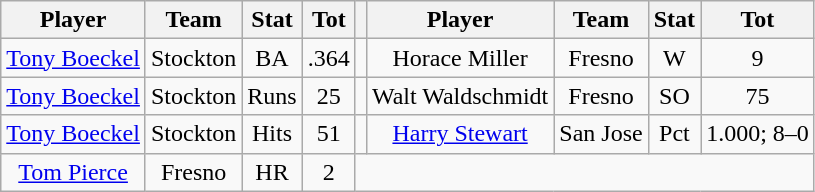<table class="wikitable" style="text-align:center">
<tr>
<th>Player</th>
<th>Team</th>
<th>Stat</th>
<th>Tot</th>
<th></th>
<th>Player</th>
<th>Team</th>
<th>Stat</th>
<th>Tot</th>
</tr>
<tr>
<td><a href='#'>Tony Boeckel</a></td>
<td>Stockton</td>
<td>BA</td>
<td>.364</td>
<td></td>
<td>Horace Miller</td>
<td>Fresno</td>
<td>W</td>
<td>9</td>
</tr>
<tr>
<td><a href='#'>Tony Boeckel</a></td>
<td>Stockton</td>
<td>Runs</td>
<td>25</td>
<td></td>
<td>Walt Waldschmidt</td>
<td>Fresno</td>
<td>SO</td>
<td>75</td>
</tr>
<tr>
<td><a href='#'>Tony Boeckel</a></td>
<td>Stockton</td>
<td>Hits</td>
<td>51</td>
<td></td>
<td><a href='#'>Harry Stewart</a></td>
<td>San Jose</td>
<td>Pct</td>
<td>1.000; 8–0</td>
</tr>
<tr>
<td><a href='#'>Tom Pierce</a></td>
<td>Fresno</td>
<td>HR</td>
<td>2</td>
</tr>
</table>
